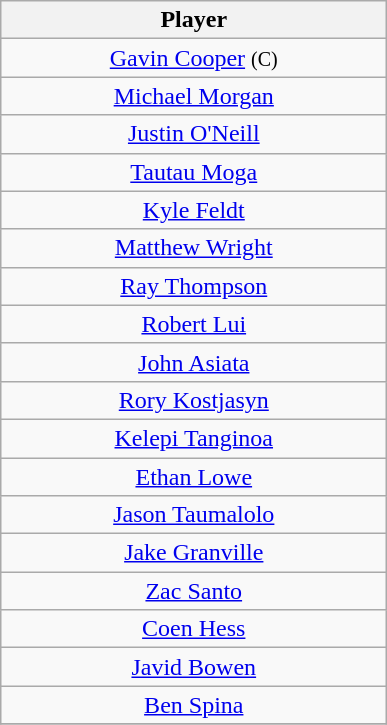<table class="wikitable" style="text-align: center;">
<tr>
<th style="width:250px;">Player</th>
</tr>
<tr>
<td><a href='#'>Gavin Cooper</a> <small>(C)</small></td>
</tr>
<tr>
<td><a href='#'>Michael Morgan</a></td>
</tr>
<tr>
<td><a href='#'>Justin O'Neill</a></td>
</tr>
<tr>
<td><a href='#'>Tautau Moga</a></td>
</tr>
<tr>
<td><a href='#'>Kyle Feldt</a></td>
</tr>
<tr>
<td><a href='#'>Matthew Wright</a></td>
</tr>
<tr>
<td><a href='#'>Ray Thompson</a></td>
</tr>
<tr>
<td><a href='#'>Robert Lui</a></td>
</tr>
<tr>
<td><a href='#'>John Asiata</a></td>
</tr>
<tr>
<td><a href='#'>Rory Kostjasyn</a></td>
</tr>
<tr>
<td><a href='#'>Kelepi Tanginoa</a></td>
</tr>
<tr>
<td><a href='#'>Ethan Lowe</a></td>
</tr>
<tr>
<td><a href='#'>Jason Taumalolo</a></td>
</tr>
<tr>
<td><a href='#'>Jake Granville</a></td>
</tr>
<tr>
<td><a href='#'>Zac Santo</a></td>
</tr>
<tr>
<td><a href='#'>Coen Hess</a></td>
</tr>
<tr>
<td><a href='#'>Javid Bowen</a></td>
</tr>
<tr>
<td><a href='#'>Ben Spina</a></td>
</tr>
<tr>
</tr>
</table>
